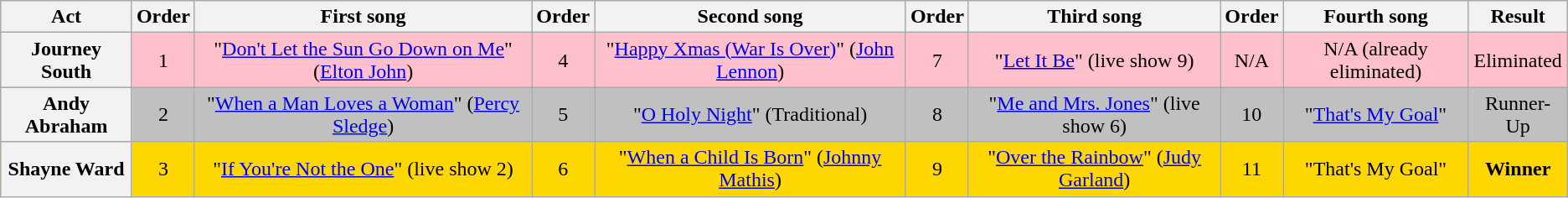<table class="wikitable plainrowheaders" style="text-align:center;">
<tr>
<th>Act</th>
<th>Order</th>
<th>First song</th>
<th>Order</th>
<th>Second song</th>
<th>Order</th>
<th>Third song</th>
<th>Order</th>
<th>Fourth song</th>
<th>Result</th>
</tr>
<tr style="background:pink;">
<th scope="row">Journey South</th>
<td>1</td>
<td>"<a href='#'>Don't Let the Sun Go Down on Me</a>" (<a href='#'>Elton John</a>)</td>
<td>4</td>
<td>"<a href='#'>Happy Xmas (War Is Over)</a>" (<a href='#'>John Lennon</a>)</td>
<td>7</td>
<td>"<a href='#'>Let It Be</a>" (live show 9)</td>
<td>N/A</td>
<td>N/A (already eliminated)</td>
<td>Eliminated</td>
</tr>
<tr style="background:silver;">
<th scope="row">Andy Abraham</th>
<td>2</td>
<td>"<a href='#'>When a Man Loves a Woman</a>" (<a href='#'>Percy Sledge</a>)</td>
<td>5</td>
<td>"<a href='#'>O Holy Night</a>" (Traditional)</td>
<td>8</td>
<td>"<a href='#'>Me and Mrs. Jones</a>" (live show 6)</td>
<td>10</td>
<td>"<a href='#'>That's My Goal</a>"</td>
<td>Runner-Up</td>
</tr>
<tr style="background:gold;">
<th scope="row">Shayne Ward</th>
<td>3</td>
<td>"<a href='#'>If You're Not the One</a>" (live show 2)</td>
<td>6</td>
<td>"<a href='#'>When a Child Is Born</a>" (<a href='#'>Johnny Mathis</a>)</td>
<td>9</td>
<td>"<a href='#'>Over the Rainbow</a>" (<a href='#'>Judy Garland</a>)</td>
<td>11</td>
<td>"That's My Goal" </td>
<td><strong>Winner</strong></td>
</tr>
</table>
